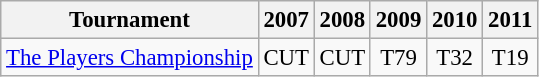<table class="wikitable" style="font-size:95%;text-align:center;">
<tr>
<th>Tournament</th>
<th>2007</th>
<th>2008</th>
<th>2009</th>
<th>2010</th>
<th>2011</th>
</tr>
<tr>
<td align=left><a href='#'>The Players Championship</a></td>
<td>CUT</td>
<td>CUT</td>
<td>T79</td>
<td>T32</td>
<td>T19</td>
</tr>
</table>
